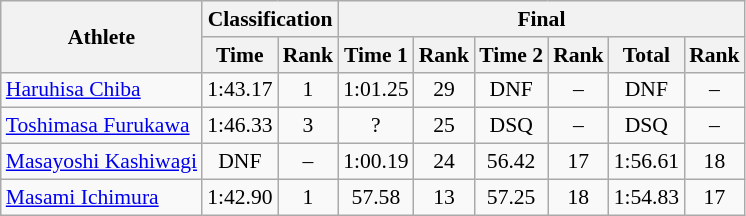<table class="wikitable" style="font-size:90%">
<tr>
<th rowspan="2">Athlete</th>
<th colspan="2">Classification</th>
<th colspan="6">Final</th>
</tr>
<tr>
<th>Time</th>
<th>Rank</th>
<th>Time 1</th>
<th>Rank</th>
<th>Time 2</th>
<th>Rank</th>
<th>Total</th>
<th>Rank</th>
</tr>
<tr>
<td><a href='#'>Haruhisa Chiba</a></td>
<td align="center">1:43.17</td>
<td align="center">1</td>
<td align="center">1:01.25</td>
<td align="center">29</td>
<td align="center">DNF</td>
<td align="center">–</td>
<td align="center">DNF</td>
<td align="center">–</td>
</tr>
<tr>
<td><a href='#'>Toshimasa Furukawa</a></td>
<td align="center">1:46.33</td>
<td align="center">3</td>
<td align="center">?</td>
<td align="center">25</td>
<td align="center">DSQ</td>
<td align="center">–</td>
<td align="center">DSQ</td>
<td align="center">–</td>
</tr>
<tr>
<td><a href='#'>Masayoshi Kashiwagi</a></td>
<td align="center">DNF</td>
<td align="center">–</td>
<td align="center">1:00.19</td>
<td align="center">24</td>
<td align="center">56.42</td>
<td align="center">17</td>
<td align="center">1:56.61</td>
<td align="center">18</td>
</tr>
<tr>
<td><a href='#'>Masami Ichimura</a></td>
<td align="center">1:42.90</td>
<td align="center">1</td>
<td align="center">57.58</td>
<td align="center">13</td>
<td align="center">57.25</td>
<td align="center">18</td>
<td align="center">1:54.83</td>
<td align="center">17</td>
</tr>
</table>
